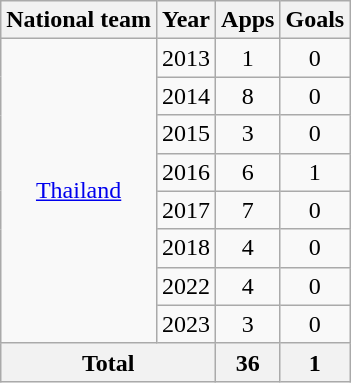<table class="wikitable" style="text-align:center">
<tr>
<th>National team</th>
<th>Year</th>
<th>Apps</th>
<th>Goals</th>
</tr>
<tr>
<td rowspan="8" valign="center"><a href='#'>Thailand</a></td>
<td>2013</td>
<td>1</td>
<td>0</td>
</tr>
<tr>
<td>2014</td>
<td>8</td>
<td>0</td>
</tr>
<tr>
<td>2015</td>
<td>3</td>
<td>0</td>
</tr>
<tr>
<td>2016</td>
<td>6</td>
<td>1</td>
</tr>
<tr>
<td>2017</td>
<td>7</td>
<td>0</td>
</tr>
<tr>
<td>2018</td>
<td>4</td>
<td>0</td>
</tr>
<tr>
<td>2022</td>
<td>4</td>
<td>0</td>
</tr>
<tr>
<td>2023</td>
<td>3</td>
<td>0</td>
</tr>
<tr>
<th colspan="2">Total</th>
<th>36</th>
<th>1</th>
</tr>
</table>
